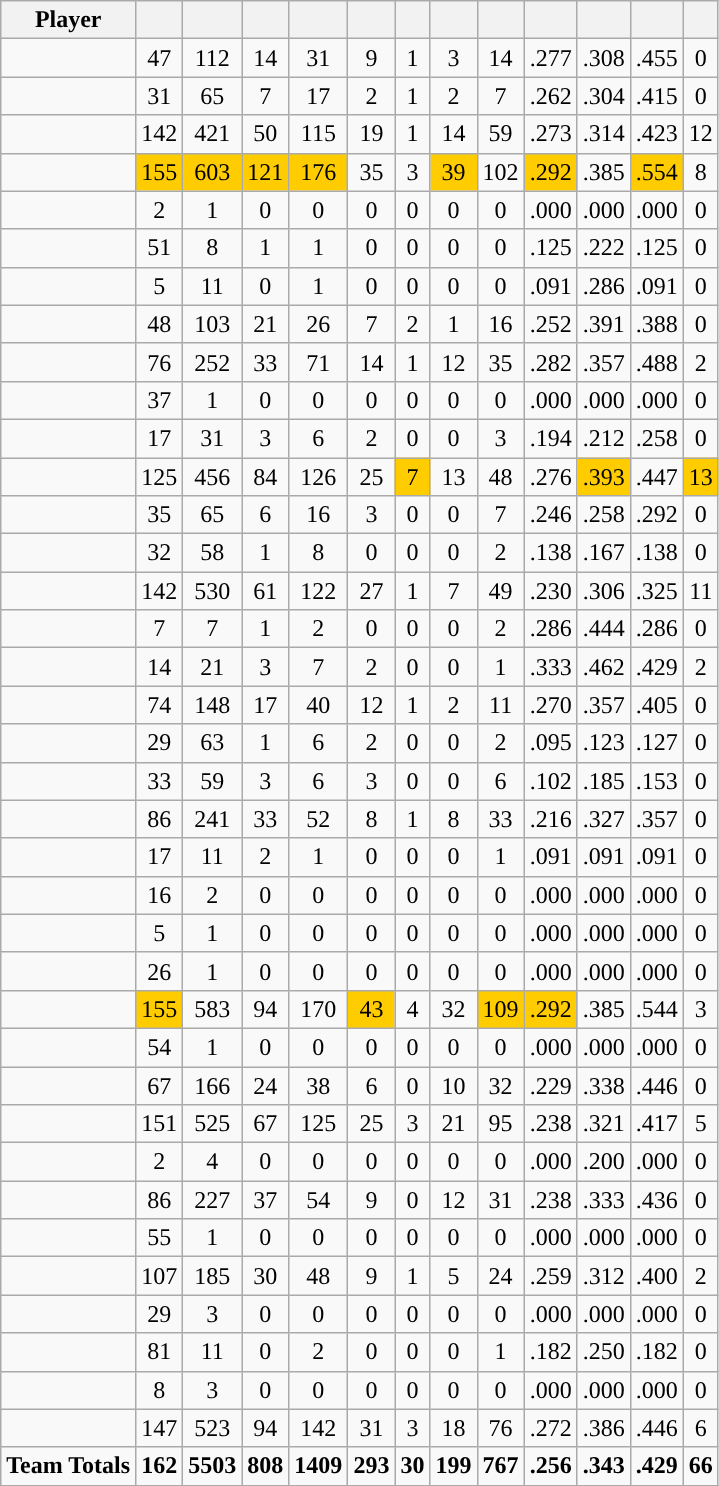<table class="wikitable sortable" style="text-align:center;">
<tr>
<th>Player</th>
<th></th>
<th></th>
<th></th>
<th></th>
<th></th>
<th></th>
<th></th>
<th></th>
<th></th>
<th></th>
<th></th>
<th></th>
</tr>
<tr>
<td align=left></td>
<td>47</td>
<td>112</td>
<td>14</td>
<td>31</td>
<td>9</td>
<td>1</td>
<td>3</td>
<td>14</td>
<td>.277</td>
<td>.308</td>
<td>.455</td>
<td>0</td>
</tr>
<tr>
<td align=left></td>
<td>31</td>
<td>65</td>
<td>7</td>
<td>17</td>
<td>2</td>
<td>1</td>
<td>2</td>
<td>7</td>
<td>.262</td>
<td>.304</td>
<td>.415</td>
<td>0</td>
</tr>
<tr>
<td align=left></td>
<td>142</td>
<td>421</td>
<td>50</td>
<td>115</td>
<td>19</td>
<td>1</td>
<td>14</td>
<td>59</td>
<td>.273</td>
<td>.314</td>
<td>.423</td>
<td>12</td>
</tr>
<tr>
<td align=left></td>
<td bgcolor=#ffcc00>155</td>
<td bgcolor=#ffcc00>603</td>
<td bgcolor=#ffcc00>121</td>
<td bgcolor=#ffcc00>176</td>
<td>35</td>
<td>3</td>
<td bgcolor=#ffcc00>39</td>
<td>102</td>
<td bgcolor=#ffcc00>.292</td>
<td>.385</td>
<td bgcolor=#ffcc00>.554</td>
<td>8</td>
</tr>
<tr>
<td align=left></td>
<td>2</td>
<td>1</td>
<td>0</td>
<td>0</td>
<td>0</td>
<td>0</td>
<td>0</td>
<td>0</td>
<td>.000</td>
<td>.000</td>
<td>.000</td>
<td>0</td>
</tr>
<tr>
<td align=left></td>
<td>51</td>
<td>8</td>
<td>1</td>
<td>1</td>
<td>0</td>
<td>0</td>
<td>0</td>
<td>0</td>
<td>.125</td>
<td>.222</td>
<td>.125</td>
<td>0</td>
</tr>
<tr>
<td align=left></td>
<td>5</td>
<td>11</td>
<td>0</td>
<td>1</td>
<td>0</td>
<td>0</td>
<td>0</td>
<td>0</td>
<td>.091</td>
<td>.286</td>
<td>.091</td>
<td>0</td>
</tr>
<tr>
<td align=left></td>
<td>48</td>
<td>103</td>
<td>21</td>
<td>26</td>
<td>7</td>
<td>2</td>
<td>1</td>
<td>16</td>
<td>.252</td>
<td>.391</td>
<td>.388</td>
<td>0</td>
</tr>
<tr>
<td align=left></td>
<td>76</td>
<td>252</td>
<td>33</td>
<td>71</td>
<td>14</td>
<td>1</td>
<td>12</td>
<td>35</td>
<td>.282</td>
<td>.357</td>
<td>.488</td>
<td>2</td>
</tr>
<tr>
<td align=left></td>
<td>37</td>
<td>1</td>
<td>0</td>
<td>0</td>
<td>0</td>
<td>0</td>
<td>0</td>
<td>0</td>
<td>.000</td>
<td>.000</td>
<td>.000</td>
<td>0</td>
</tr>
<tr>
<td align=left></td>
<td>17</td>
<td>31</td>
<td>3</td>
<td>6</td>
<td>2</td>
<td>0</td>
<td>0</td>
<td>3</td>
<td>.194</td>
<td>.212</td>
<td>.258</td>
<td>0</td>
</tr>
<tr>
<td align=left></td>
<td>125</td>
<td>456</td>
<td>84</td>
<td>126</td>
<td>25</td>
<td bgcolor=#ffcc00>7</td>
<td>13</td>
<td>48</td>
<td>.276</td>
<td bgcolor=#ffcc00>.393</td>
<td>.447</td>
<td bgcolor=#ffcc00>13</td>
</tr>
<tr>
<td align=left></td>
<td>35</td>
<td>65</td>
<td>6</td>
<td>16</td>
<td>3</td>
<td>0</td>
<td>0</td>
<td>7</td>
<td>.246</td>
<td>.258</td>
<td>.292</td>
<td>0</td>
</tr>
<tr>
<td align=left></td>
<td>32</td>
<td>58</td>
<td>1</td>
<td>8</td>
<td>0</td>
<td>0</td>
<td>0</td>
<td>2</td>
<td>.138</td>
<td>.167</td>
<td>.138</td>
<td>0</td>
</tr>
<tr>
<td align=left></td>
<td>142</td>
<td>530</td>
<td>61</td>
<td>122</td>
<td>27</td>
<td>1</td>
<td>7</td>
<td>49</td>
<td>.230</td>
<td>.306</td>
<td>.325</td>
<td>11</td>
</tr>
<tr>
<td align=left></td>
<td>7</td>
<td>7</td>
<td>1</td>
<td>2</td>
<td>0</td>
<td>0</td>
<td>0</td>
<td>2</td>
<td>.286</td>
<td>.444</td>
<td>.286</td>
<td>0</td>
</tr>
<tr>
<td align=left></td>
<td>14</td>
<td>21</td>
<td>3</td>
<td>7</td>
<td>2</td>
<td>0</td>
<td>0</td>
<td>1</td>
<td>.333</td>
<td>.462</td>
<td>.429</td>
<td>2</td>
</tr>
<tr>
<td align=left></td>
<td>74</td>
<td>148</td>
<td>17</td>
<td>40</td>
<td>12</td>
<td>1</td>
<td>2</td>
<td>11</td>
<td>.270</td>
<td>.357</td>
<td>.405</td>
<td>0</td>
</tr>
<tr>
<td align=left></td>
<td>29</td>
<td>63</td>
<td>1</td>
<td>6</td>
<td>2</td>
<td>0</td>
<td>0</td>
<td>2</td>
<td>.095</td>
<td>.123</td>
<td>.127</td>
<td>0</td>
</tr>
<tr>
<td align=left></td>
<td>33</td>
<td>59</td>
<td>3</td>
<td>6</td>
<td>3</td>
<td>0</td>
<td>0</td>
<td>6</td>
<td>.102</td>
<td>.185</td>
<td>.153</td>
<td>0</td>
</tr>
<tr>
<td align=left></td>
<td>86</td>
<td>241</td>
<td>33</td>
<td>52</td>
<td>8</td>
<td>1</td>
<td>8</td>
<td>33</td>
<td>.216</td>
<td>.327</td>
<td>.357</td>
<td>0</td>
</tr>
<tr>
<td align=left></td>
<td>17</td>
<td>11</td>
<td>2</td>
<td>1</td>
<td>0</td>
<td>0</td>
<td>0</td>
<td>1</td>
<td>.091</td>
<td>.091</td>
<td>.091</td>
<td>0</td>
</tr>
<tr>
<td align=left></td>
<td>16</td>
<td>2</td>
<td>0</td>
<td>0</td>
<td>0</td>
<td>0</td>
<td>0</td>
<td>0</td>
<td>.000</td>
<td>.000</td>
<td>.000</td>
<td>0</td>
</tr>
<tr>
<td align=left></td>
<td>5</td>
<td>1</td>
<td>0</td>
<td>0</td>
<td>0</td>
<td>0</td>
<td>0</td>
<td>0</td>
<td>.000</td>
<td>.000</td>
<td>.000</td>
<td>0</td>
</tr>
<tr>
<td align=left></td>
<td>26</td>
<td>1</td>
<td>0</td>
<td>0</td>
<td>0</td>
<td>0</td>
<td>0</td>
<td>0</td>
<td>.000</td>
<td>.000</td>
<td>.000</td>
<td>0</td>
</tr>
<tr>
<td align=left></td>
<td bgcolor=#ffcc00>155</td>
<td>583</td>
<td>94</td>
<td>170</td>
<td bgcolor=#ffcc00>43</td>
<td>4</td>
<td>32</td>
<td bgcolor=#ffcc00>109</td>
<td bgcolor=#ffcc00>.292</td>
<td>.385</td>
<td>.544</td>
<td>3</td>
</tr>
<tr>
<td align=left></td>
<td>54</td>
<td>1</td>
<td>0</td>
<td>0</td>
<td>0</td>
<td>0</td>
<td>0</td>
<td>0</td>
<td>.000</td>
<td>.000</td>
<td>.000</td>
<td>0</td>
</tr>
<tr>
<td align=left></td>
<td>67</td>
<td>166</td>
<td>24</td>
<td>38</td>
<td>6</td>
<td>0</td>
<td>10</td>
<td>32</td>
<td>.229</td>
<td>.338</td>
<td>.446</td>
<td>0</td>
</tr>
<tr>
<td align=left></td>
<td>151</td>
<td>525</td>
<td>67</td>
<td>125</td>
<td>25</td>
<td>3</td>
<td>21</td>
<td>95</td>
<td>.238</td>
<td>.321</td>
<td>.417</td>
<td>5</td>
</tr>
<tr>
<td align=left></td>
<td>2</td>
<td>4</td>
<td>0</td>
<td>0</td>
<td>0</td>
<td>0</td>
<td>0</td>
<td>0</td>
<td>.000</td>
<td>.200</td>
<td>.000</td>
<td>0</td>
</tr>
<tr>
<td align=left></td>
<td>86</td>
<td>227</td>
<td>37</td>
<td>54</td>
<td>9</td>
<td>0</td>
<td>12</td>
<td>31</td>
<td>.238</td>
<td>.333</td>
<td>.436</td>
<td>0</td>
</tr>
<tr>
<td align=left></td>
<td>55</td>
<td>1</td>
<td>0</td>
<td>0</td>
<td>0</td>
<td>0</td>
<td>0</td>
<td>0</td>
<td>.000</td>
<td>.000</td>
<td>.000</td>
<td>0</td>
</tr>
<tr>
<td align=left></td>
<td>107</td>
<td>185</td>
<td>30</td>
<td>48</td>
<td>9</td>
<td>1</td>
<td>5</td>
<td>24</td>
<td>.259</td>
<td>.312</td>
<td>.400</td>
<td>2</td>
</tr>
<tr>
<td align=left></td>
<td>29</td>
<td>3</td>
<td>0</td>
<td>0</td>
<td>0</td>
<td>0</td>
<td>0</td>
<td>0</td>
<td>.000</td>
<td>.000</td>
<td>.000</td>
<td>0</td>
</tr>
<tr>
<td align=left></td>
<td>81</td>
<td>11</td>
<td>0</td>
<td>2</td>
<td>0</td>
<td>0</td>
<td>0</td>
<td>1</td>
<td>.182</td>
<td>.250</td>
<td>.182</td>
<td>0</td>
</tr>
<tr>
<td align=left></td>
<td>8</td>
<td>3</td>
<td>0</td>
<td>0</td>
<td>0</td>
<td>0</td>
<td>0</td>
<td>0</td>
<td>.000</td>
<td>.000</td>
<td>.000</td>
<td>0</td>
</tr>
<tr>
<td align=left></td>
<td>147</td>
<td>523</td>
<td>94</td>
<td>142</td>
<td>31</td>
<td>3</td>
<td>18</td>
<td>76</td>
<td>.272</td>
<td>.386</td>
<td>.446</td>
<td>6</td>
</tr>
<tr>
<td align=left><strong>Team Totals</strong></td>
<td><strong>162</strong></td>
<td><strong>5503</strong></td>
<td><strong>808</strong></td>
<td><strong>1409</strong></td>
<td><strong>293</strong></td>
<td><strong>30</strong></td>
<td><strong>199</strong></td>
<td><strong>767</strong></td>
<td><strong>.256</strong></td>
<td><strong>.343</strong></td>
<td><strong>.429</strong></td>
<td><strong>66</strong></td>
</tr>
<tr class="sortbottom|}">
</tr>
</table>
